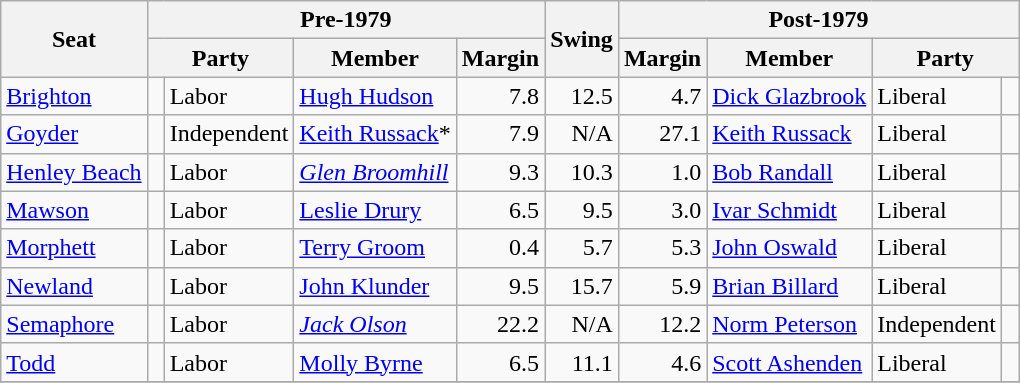<table class="wikitable">
<tr>
<th rowspan="2">Seat</th>
<th colspan="4">Pre-1979</th>
<th rowspan="2">Swing</th>
<th colspan="4">Post-1979</th>
</tr>
<tr>
<th colspan="2">Party</th>
<th>Member</th>
<th>Margin</th>
<th>Margin</th>
<th>Member</th>
<th colspan="2">Party</th>
</tr>
<tr>
<td><a href='#'>Brighton</a></td>
<td> </td>
<td>Labor</td>
<td><a href='#'>Hugh Hudson</a></td>
<td style="text-align:right;">7.8</td>
<td style="text-align:right;">12.5</td>
<td style="text-align:right;">4.7</td>
<td><a href='#'>Dick Glazbrook</a></td>
<td>Liberal</td>
<td> </td>
</tr>
<tr>
<td><a href='#'>Goyder</a></td>
<td> </td>
<td>Independent</td>
<td><a href='#'>Keith Russack</a>*</td>
<td style="text-align:right;">7.9</td>
<td style="text-align:right;">N/A</td>
<td style="text-align:right;">27.1</td>
<td><a href='#'>Keith Russack</a></td>
<td>Liberal</td>
<td> </td>
</tr>
<tr>
<td><a href='#'>Henley Beach</a></td>
<td> </td>
<td>Labor</td>
<td><em><a href='#'>Glen Broomhill</a></em></td>
<td style="text-align:right;">9.3</td>
<td style="text-align:right;">10.3</td>
<td style="text-align:right;">1.0</td>
<td><a href='#'>Bob Randall</a></td>
<td>Liberal</td>
<td> </td>
</tr>
<tr>
<td><a href='#'>Mawson</a></td>
<td> </td>
<td>Labor</td>
<td><a href='#'>Leslie Drury</a></td>
<td style="text-align:right;">6.5</td>
<td style="text-align:right;">9.5</td>
<td style="text-align:right;">3.0</td>
<td><a href='#'>Ivar Schmidt</a></td>
<td>Liberal</td>
<td> </td>
</tr>
<tr>
<td><a href='#'>Morphett</a></td>
<td> </td>
<td>Labor</td>
<td><a href='#'>Terry Groom</a></td>
<td style="text-align:right;">0.4</td>
<td style="text-align:right;">5.7</td>
<td style="text-align:right;">5.3</td>
<td><a href='#'>John Oswald</a></td>
<td>Liberal</td>
<td> </td>
</tr>
<tr>
<td><a href='#'>Newland</a></td>
<td> </td>
<td>Labor</td>
<td><a href='#'>John Klunder</a></td>
<td style="text-align:right;">9.5</td>
<td style="text-align:right;">15.7</td>
<td style="text-align:right;">5.9</td>
<td><a href='#'>Brian Billard</a></td>
<td>Liberal</td>
<td> </td>
</tr>
<tr>
<td><a href='#'>Semaphore</a></td>
<td> </td>
<td>Labor</td>
<td><em><a href='#'>Jack Olson</a></em></td>
<td style="text-align:right;">22.2</td>
<td style="text-align:right;">N/A</td>
<td style="text-align:right;">12.2</td>
<td><a href='#'>Norm Peterson</a></td>
<td>Independent</td>
<td> </td>
</tr>
<tr>
<td><a href='#'>Todd</a></td>
<td> </td>
<td>Labor</td>
<td><a href='#'>Molly Byrne</a></td>
<td style="text-align:right;">6.5</td>
<td style="text-align:right;">11.1</td>
<td style="text-align:right;">4.6</td>
<td><a href='#'>Scott Ashenden</a></td>
<td>Liberal</td>
<td> </td>
</tr>
<tr>
</tr>
</table>
